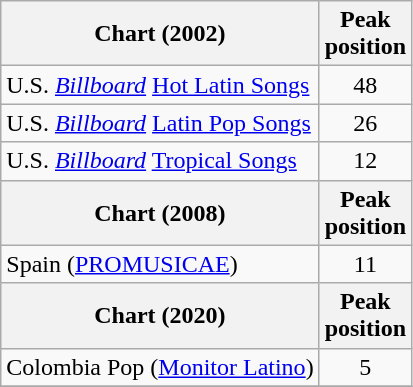<table class="wikitable sortable">
<tr>
<th align="left">Chart (2002)</th>
<th align="left">Peak<br>position</th>
</tr>
<tr>
<td>U.S. <em><a href='#'>Billboard</a></em> <a href='#'>Hot Latin Songs</a></td>
<td align="center">48</td>
</tr>
<tr>
<td>U.S. <em><a href='#'>Billboard</a></em> <a href='#'>Latin Pop Songs</a></td>
<td align="center">26</td>
</tr>
<tr>
<td>U.S. <em><a href='#'>Billboard</a></em> <a href='#'>Tropical Songs</a></td>
<td align="center">12</td>
</tr>
<tr>
<th align="left">Chart (2008)</th>
<th align="left">Peak<br>position</th>
</tr>
<tr>
<td>Spain (<a href='#'>PROMUSICAE</a>)</td>
<td align="center">11</td>
</tr>
<tr>
<th align="left">Chart (2020)</th>
<th align="left">Peak<br>position</th>
</tr>
<tr>
<td>Colombia Pop (<a href='#'>Monitor Latino</a>)</td>
<td align="center">5</td>
</tr>
<tr>
</tr>
</table>
